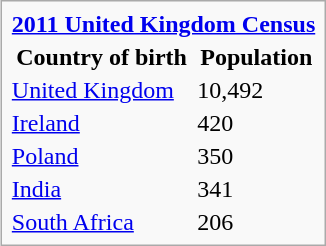<table class="infobox" style="float:right;">
<tr>
<th colspan="2"><a href='#'>2011 United Kingdom Census</a></th>
</tr>
<tr>
<th>Country of birth</th>
<th>Population</th>
</tr>
<tr>
<td> <a href='#'>United Kingdom</a></td>
<td>10,492</td>
</tr>
<tr>
<td> <a href='#'>Ireland</a></td>
<td>420</td>
</tr>
<tr>
<td> <a href='#'>Poland</a></td>
<td>350</td>
</tr>
<tr>
<td> <a href='#'>India</a></td>
<td>341</td>
</tr>
<tr>
<td> <a href='#'>South Africa</a></td>
<td>206</td>
</tr>
</table>
